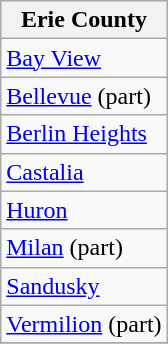<table class="wikitable">
<tr>
<th>Erie County</th>
</tr>
<tr>
<td><a href='#'>Bay View</a></td>
</tr>
<tr>
<td><a href='#'>Bellevue</a> (part)</td>
</tr>
<tr>
<td><a href='#'>Berlin Heights</a></td>
</tr>
<tr>
<td><a href='#'>Castalia</a></td>
</tr>
<tr>
<td><a href='#'>Huron</a></td>
</tr>
<tr>
<td><a href='#'>Milan</a> (part)</td>
</tr>
<tr>
<td><a href='#'>Sandusky</a></td>
</tr>
<tr>
<td><a href='#'>Vermilion</a> (part)</td>
</tr>
<tr>
</tr>
</table>
